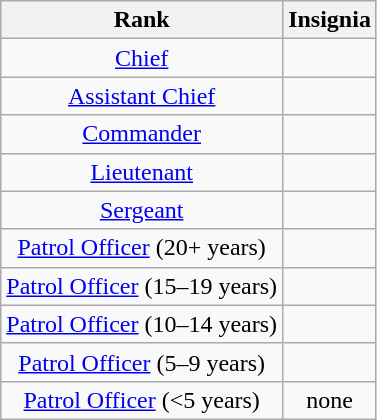<table border="1" cellspacing="0" cellpadding="5" style="border-collapse:collapse;" class="wikitable">
<tr>
<th>Rank</th>
<th>Insignia  </th>
</tr>
<tr>
<td align="center"><a href='#'>Chief</a></td>
<td align="center"></td>
</tr>
<tr>
<td align="center"><a href='#'>Assistant Chief</a></td>
<td align="center"></td>
</tr>
<tr>
<td align="center"><a href='#'>Commander</a></td>
<td align="center"></td>
</tr>
<tr>
<td align="center"><a href='#'>Lieutenant</a></td>
<td align="center"></td>
</tr>
<tr>
<td align="center"><a href='#'>Sergeant</a></td>
<td align="center"></td>
</tr>
<tr>
<td align="center"><a href='#'>Patrol Officer</a> (20+ years)</td>
<td align="center"></td>
</tr>
<tr>
<td align="center"><a href='#'>Patrol Officer</a> (15–19 years)</td>
<td align="center"></td>
</tr>
<tr>
<td align="center"><a href='#'>Patrol Officer</a> (10–14 years)</td>
<td align="center"></td>
</tr>
<tr>
<td align="center"><a href='#'>Patrol Officer</a> (5–9 years)</td>
<td align="center"></td>
</tr>
<tr>
<td align="center"><a href='#'>Patrol Officer</a> (<5 years)</td>
<td align="center">none</td>
</tr>
</table>
